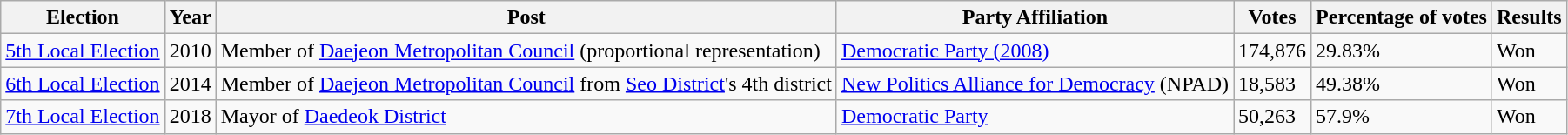<table class="wikitable">
<tr>
<th>Election</th>
<th>Year</th>
<th>Post</th>
<th>Party Affiliation</th>
<th>Votes</th>
<th>Percentage of votes</th>
<th>Results</th>
</tr>
<tr>
<td><a href='#'>5th Local Election</a></td>
<td>2010</td>
<td>Member of <a href='#'>Daejeon Metropolitan Council</a> (proportional representation)</td>
<td><a href='#'>Democratic Party (2008)</a></td>
<td>174,876</td>
<td>29.83%</td>
<td>Won</td>
</tr>
<tr>
<td><a href='#'>6th Local Election</a></td>
<td>2014</td>
<td>Member of <a href='#'>Daejeon Metropolitan Council</a> from <a href='#'>Seo District</a>'s 4th district</td>
<td><a href='#'>New Politics Alliance for Democracy</a> (NPAD)</td>
<td>18,583</td>
<td>49.38%</td>
<td>Won</td>
</tr>
<tr>
<td><a href='#'>7th Local Election</a></td>
<td>2018</td>
<td>Mayor of <a href='#'>Daedeok District</a></td>
<td><a href='#'>Democratic Party</a></td>
<td>50,263</td>
<td>57.9%</td>
<td>Won</td>
</tr>
</table>
